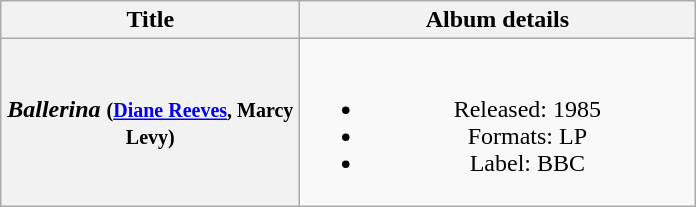<table class="wikitable plainrowheaders" style="text-align:center;">
<tr>
<th scope="col" style="width:12em;">Title</th>
<th scope="col" style="width:16em;">Album details</th>
</tr>
<tr>
<th scope="row"><em>Ballerina</em> <small>(<a href='#'>Diane Reeves</a>, Marcy Levy)</small> </th>
<td><br><ul><li>Released: 1985</li><li>Formats: LP</li><li>Label: BBC</li></ul></td>
</tr>
</table>
